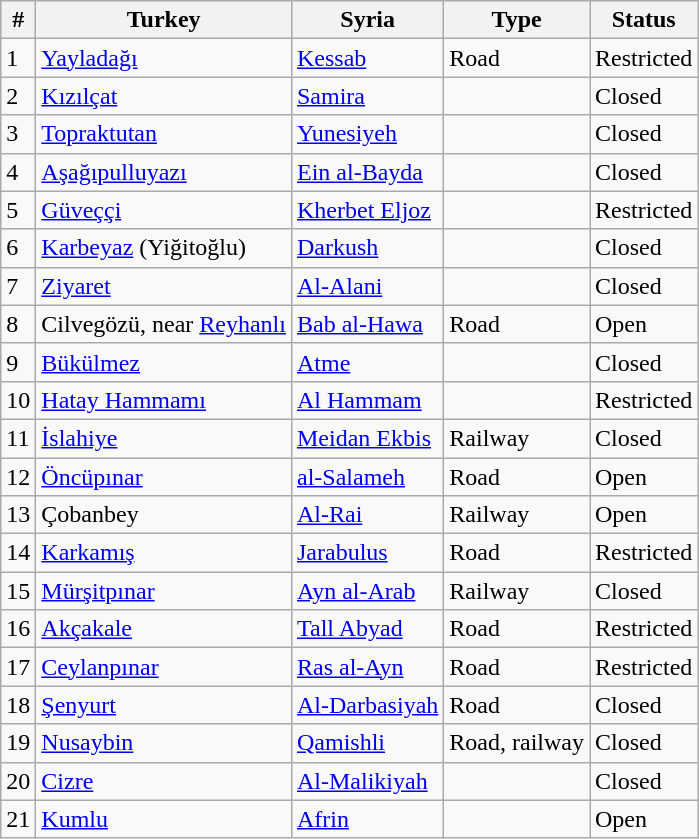<table class="wikitable toptextcells sortable">
<tr>
<th>#</th>
<th>Turkey</th>
<th>Syria</th>
<th>Type</th>
<th>Status</th>
</tr>
<tr>
<td>1</td>
<td><a href='#'>Yayladağı</a></td>
<td><a href='#'>Kessab</a></td>
<td>Road</td>
<td>Restricted</td>
</tr>
<tr>
<td>2</td>
<td><a href='#'>Kızılçat</a></td>
<td><a href='#'>Samira</a></td>
<td></td>
<td>Closed</td>
</tr>
<tr>
<td>3</td>
<td><a href='#'>Topraktutan</a></td>
<td><a href='#'>Yunesiyeh</a></td>
<td></td>
<td>Closed</td>
</tr>
<tr>
<td>4</td>
<td><a href='#'>Aşağıpulluyazı</a></td>
<td><a href='#'>Ein al-Bayda</a></td>
<td></td>
<td>Closed</td>
</tr>
<tr>
<td>5</td>
<td><a href='#'>Güveççi</a></td>
<td><a href='#'>Kherbet Eljoz</a></td>
<td></td>
<td>Restricted</td>
</tr>
<tr>
<td>6</td>
<td><a href='#'>Karbeyaz</a> (Yiğitoğlu)</td>
<td><a href='#'>Darkush</a></td>
<td></td>
<td>Closed</td>
</tr>
<tr>
<td>7</td>
<td><a href='#'>Ziyaret</a></td>
<td><a href='#'>Al-Alani</a></td>
<td></td>
<td>Closed</td>
</tr>
<tr>
<td>8</td>
<td>Cilvegözü, near <a href='#'>Reyhanlı</a></td>
<td><a href='#'>Bab al-Hawa</a></td>
<td>Road</td>
<td>Open</td>
</tr>
<tr>
<td>9</td>
<td><a href='#'>Bükülmez</a></td>
<td><a href='#'>Atme</a></td>
<td></td>
<td>Closed</td>
</tr>
<tr>
<td>10</td>
<td><a href='#'>Hatay Hammamı</a></td>
<td><a href='#'>Al Hammam</a></td>
<td></td>
<td>Restricted</td>
</tr>
<tr>
<td>11</td>
<td><a href='#'>İslahiye</a></td>
<td><a href='#'>Meidan Ekbis</a></td>
<td>Railway</td>
<td>Closed</td>
</tr>
<tr>
<td>12</td>
<td><a href='#'>Öncüpınar</a></td>
<td><a href='#'>al-Salameh</a></td>
<td>Road</td>
<td>Open</td>
</tr>
<tr>
<td>13</td>
<td>Çobanbey</td>
<td><a href='#'>Al-Rai</a></td>
<td>Railway</td>
<td>Open</td>
</tr>
<tr>
<td>14</td>
<td><a href='#'>Karkamış</a></td>
<td><a href='#'>Jarabulus</a></td>
<td>Road</td>
<td>Restricted</td>
</tr>
<tr>
<td>15</td>
<td><a href='#'>Mürşitpınar</a></td>
<td><a href='#'>Ayn al-Arab</a></td>
<td>Railway</td>
<td>Closed</td>
</tr>
<tr>
<td>16</td>
<td><a href='#'>Akçakale</a></td>
<td><a href='#'>Tall Abyad</a></td>
<td>Road</td>
<td>Restricted</td>
</tr>
<tr>
<td>17</td>
<td><a href='#'>Ceylanpınar</a></td>
<td><a href='#'>Ras al-Ayn</a></td>
<td>Road</td>
<td>Restricted</td>
</tr>
<tr>
<td>18</td>
<td><a href='#'>Şenyurt</a></td>
<td><a href='#'>Al-Darbasiyah</a></td>
<td>Road</td>
<td>Closed</td>
</tr>
<tr>
<td>19</td>
<td><a href='#'>Nusaybin</a></td>
<td><a href='#'>Qamishli</a></td>
<td>Road, railway</td>
<td>Closed</td>
</tr>
<tr>
<td>20</td>
<td><a href='#'>Cizre</a></td>
<td><a href='#'>Al-Malikiyah</a></td>
<td></td>
<td>Closed</td>
</tr>
<tr>
<td>21</td>
<td><a href='#'>Kumlu</a></td>
<td><a href='#'>Afrin</a></td>
<td></td>
<td>Open</td>
</tr>
</table>
